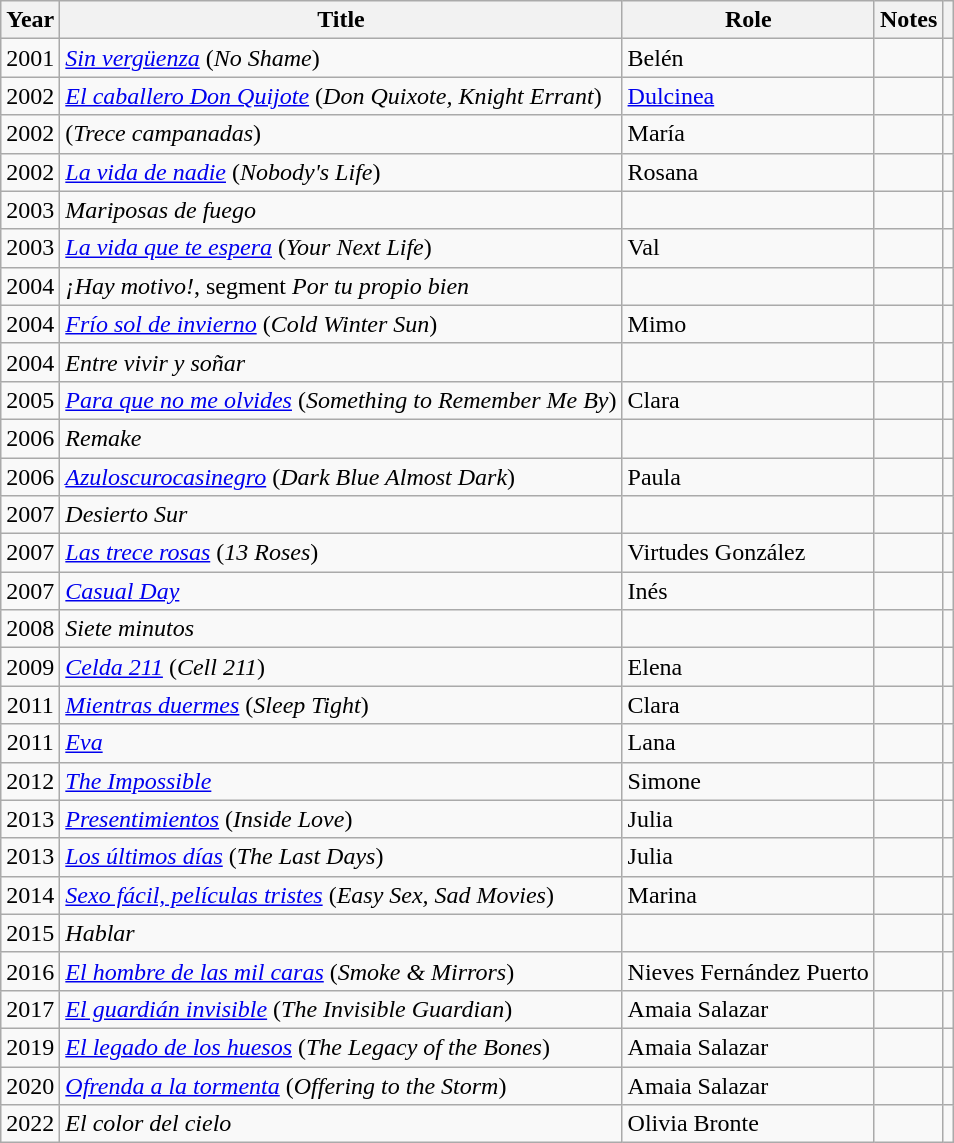<table class="wikitable sortable">
<tr>
<th>Year</th>
<th>Title</th>
<th>Role</th>
<th class="unsortable">Notes</th>
<th class="unsortable"></th>
</tr>
<tr>
<td align="center">2001</td>
<td><em><a href='#'>Sin vergüenza</a></em> (<em>No Shame</em>)</td>
<td>Belén</td>
<td></td>
<td align="center"></td>
</tr>
<tr>
<td align="center">2002</td>
<td><em><a href='#'>El caballero Don Quijote</a></em> (<em>Don Quixote, Knight Errant</em>)</td>
<td><a href='#'>Dulcinea</a></td>
<td></td>
<td align="center"></td>
</tr>
<tr>
<td align="center">2002</td>
<td><em></em> (<em>Trece campanadas</em>)</td>
<td>María</td>
<td></td>
<td align="center"></td>
</tr>
<tr>
<td align="center">2002</td>
<td><em><a href='#'>La vida de nadie</a></em> (<em>Nobody's Life</em>)</td>
<td>Rosana</td>
<td></td>
<td align="center"></td>
</tr>
<tr>
<td align="center">2003</td>
<td><em>Mariposas de fuego</em></td>
<td></td>
<td></td>
<td align="center"></td>
</tr>
<tr>
<td align="center">2003</td>
<td><em><a href='#'>La vida que te espera</a></em> (<em>Your Next Life</em>)</td>
<td>Val</td>
<td></td>
<td align="center"></td>
</tr>
<tr>
<td align="center">2004</td>
<td><em>¡Hay motivo!</em>, segment <em>Por tu propio bien</em></td>
<td></td>
<td></td>
<td></td>
</tr>
<tr>
<td align="center">2004</td>
<td><em><a href='#'>Frío sol de invierno</a></em> (<em>Cold Winter Sun</em>)</td>
<td>Mimo</td>
<td></td>
<td align="center"></td>
</tr>
<tr>
<td align="center">2004</td>
<td><em>Entre vivir y soñar</em></td>
<td></td>
<td></td>
<td align="center"></td>
</tr>
<tr>
<td align="center">2005</td>
<td><em><a href='#'>Para que no me olvides</a></em> (<em>Something to Remember Me By</em>)</td>
<td>Clara</td>
<td></td>
<td align="center"></td>
</tr>
<tr>
<td align="center">2006</td>
<td><em>Remake</em></td>
<td></td>
<td></td>
<td align="center"></td>
</tr>
<tr>
<td align="center">2006</td>
<td><em><a href='#'>Azuloscurocasinegro</a></em> (<em>Dark Blue Almost Dark</em>)</td>
<td>Paula</td>
<td></td>
<td align="center"></td>
</tr>
<tr>
<td align="center">2007</td>
<td><em>Desierto Sur</em></td>
<td></td>
<td></td>
<td align="center"></td>
</tr>
<tr>
<td align="center">2007</td>
<td><em><a href='#'>Las trece rosas</a></em> (<em>13 Roses</em>)</td>
<td>Virtudes González</td>
<td></td>
<td align="center"></td>
</tr>
<tr>
<td align="center">2007</td>
<td><em><a href='#'>Casual Day</a></em></td>
<td>Inés</td>
<td></td>
<td align="center"></td>
</tr>
<tr>
<td align="center">2008</td>
<td><em>Siete minutos</em></td>
<td></td>
<td></td>
<td align="center"></td>
</tr>
<tr>
<td align="center">2009</td>
<td><em><a href='#'>Celda 211</a></em> (<em>Cell 211</em>)</td>
<td>Elena</td>
<td></td>
<td align="center"></td>
</tr>
<tr>
<td align="center">2011</td>
<td><em><a href='#'>Mientras duermes</a></em> (<em>Sleep Tight</em>)</td>
<td>Clara</td>
<td></td>
<td align="center"></td>
</tr>
<tr>
<td align="center">2011</td>
<td><em><a href='#'>Eva</a></em></td>
<td>Lana</td>
<td></td>
<td align="center"></td>
</tr>
<tr>
<td align="center">2012</td>
<td><em><a href='#'>The Impossible</a></em></td>
<td>Simone</td>
<td></td>
<td align="center"></td>
</tr>
<tr>
<td align="center">2013</td>
<td><em><a href='#'>Presentimientos</a></em> (<em>Inside Love</em>)</td>
<td>Julia</td>
<td></td>
<td align="center"></td>
</tr>
<tr>
<td align="center">2013</td>
<td><em><a href='#'>Los últimos días</a></em> (<em>The Last Days</em>)</td>
<td>Julia</td>
<td></td>
<td align="center"></td>
</tr>
<tr>
<td align="center">2014</td>
<td><em><a href='#'>Sexo fácil, películas tristes</a></em> (<em>Easy Sex, Sad Movies</em>)</td>
<td>Marina</td>
<td></td>
<td align="center"></td>
</tr>
<tr>
<td align="center">2015</td>
<td><em>Hablar</em></td>
<td></td>
<td></td>
<td align="center"></td>
</tr>
<tr>
<td align="center">2016</td>
<td><em><a href='#'>El hombre de las mil caras</a></em> (<em>Smoke & Mirrors</em>)</td>
<td>Nieves Fernández Puerto</td>
<td></td>
<td align="center"></td>
</tr>
<tr>
<td align="center">2017</td>
<td><em><a href='#'>El guardián invisible</a></em> (<em>The Invisible Guardian</em>)</td>
<td>Amaia Salazar</td>
<td></td>
<td align="center"></td>
</tr>
<tr>
<td align="center">2019</td>
<td><em><a href='#'>El legado de los huesos</a></em> (<em>The Legacy of the Bones</em>)</td>
<td>Amaia Salazar</td>
<td></td>
<td align="center"></td>
</tr>
<tr>
<td align="center">2020</td>
<td><em><a href='#'>Ofrenda a la tormenta</a></em> (<em>Offering to the Storm</em>)</td>
<td>Amaia Salazar</td>
<td></td>
<td align="center"></td>
</tr>
<tr>
<td align="center">2022</td>
<td><em>El color del cielo</em></td>
<td>Olivia Bronte</td>
<td></td>
<td align="center"></td>
</tr>
</table>
